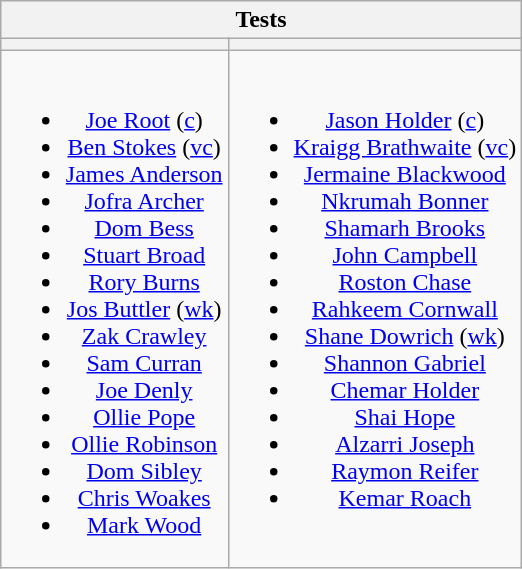<table class="wikitable" style="text-align:center; margin:auto">
<tr>
<th colspan=2>Tests</th>
</tr>
<tr>
<th></th>
<th></th>
</tr>
<tr style="vertical-align:top">
<td><br><ul><li><a href='#'>Joe Root</a> (<a href='#'>c</a>)</li><li><a href='#'>Ben Stokes</a> (<a href='#'>vc</a>)</li><li><a href='#'>James Anderson</a></li><li><a href='#'>Jofra Archer</a></li><li><a href='#'>Dom Bess</a></li><li><a href='#'>Stuart Broad</a></li><li><a href='#'>Rory Burns</a></li><li><a href='#'>Jos Buttler</a> (<a href='#'>wk</a>)</li><li><a href='#'>Zak Crawley</a></li><li><a href='#'>Sam Curran</a></li><li><a href='#'>Joe Denly</a></li><li><a href='#'>Ollie Pope</a></li><li><a href='#'>Ollie Robinson</a></li><li><a href='#'>Dom Sibley</a></li><li><a href='#'>Chris Woakes</a></li><li><a href='#'>Mark Wood</a></li></ul></td>
<td><br><ul><li><a href='#'>Jason Holder</a> (<a href='#'>c</a>)</li><li><a href='#'>Kraigg Brathwaite</a> (<a href='#'>vc</a>)</li><li><a href='#'>Jermaine Blackwood</a></li><li><a href='#'>Nkrumah Bonner</a></li><li><a href='#'>Shamarh Brooks</a></li><li><a href='#'>John Campbell</a></li><li><a href='#'>Roston Chase</a></li><li><a href='#'>Rahkeem Cornwall</a></li><li><a href='#'>Shane Dowrich</a> (<a href='#'>wk</a>)</li><li><a href='#'>Shannon Gabriel</a></li><li><a href='#'>Chemar Holder</a></li><li><a href='#'>Shai Hope</a></li><li><a href='#'>Alzarri Joseph</a></li><li><a href='#'>Raymon Reifer</a></li><li><a href='#'>Kemar Roach</a></li></ul></td>
</tr>
</table>
